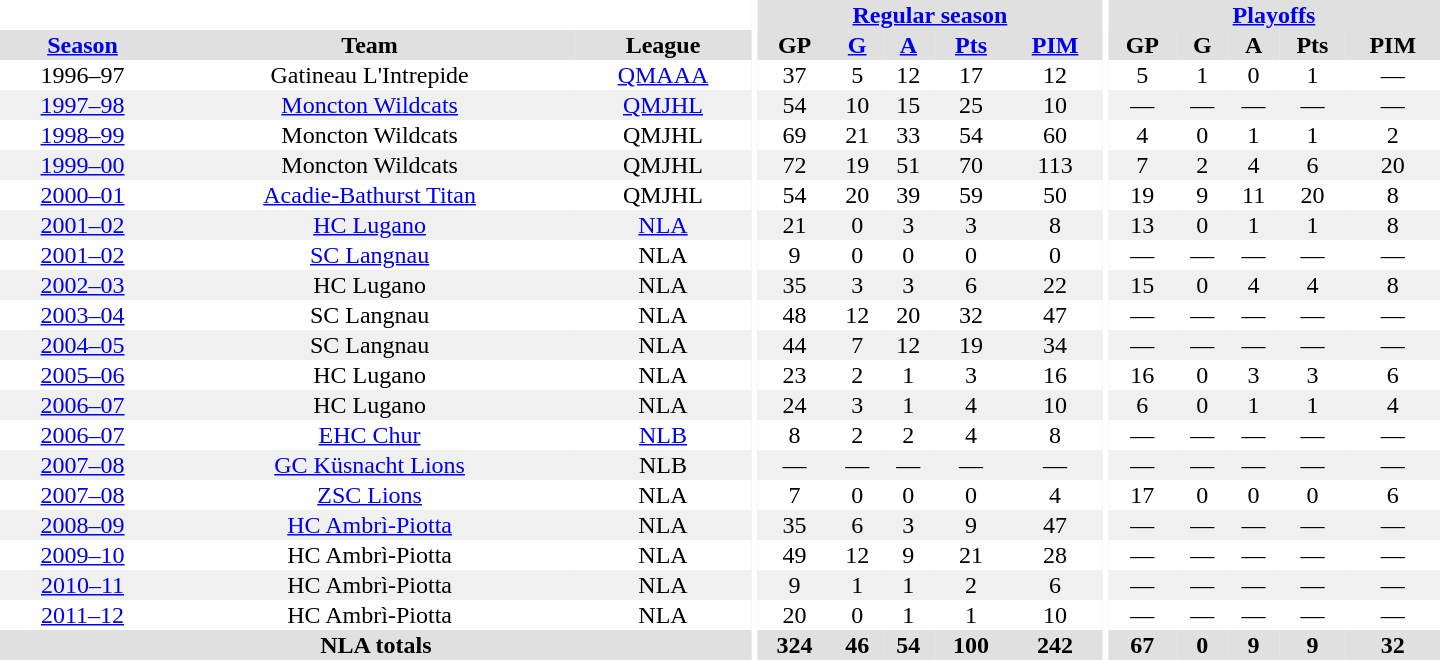<table border="0" cellpadding="1" cellspacing="0" style="text-align:center; width:60em">
<tr bgcolor="#e0e0e0">
<th colspan="3" bgcolor="#ffffff"></th>
<th rowspan="99" bgcolor="#ffffff"></th>
<th colspan="5"><a href='#'>Regular season</a></th>
<th rowspan="99" bgcolor="#ffffff"></th>
<th colspan="5"><a href='#'>Playoffs</a></th>
</tr>
<tr bgcolor="#e0e0e0">
<th><a href='#'>Season</a></th>
<th>Team</th>
<th>League</th>
<th>GP</th>
<th><a href='#'>G</a></th>
<th><a href='#'>A</a></th>
<th><a href='#'>Pts</a></th>
<th><a href='#'>PIM</a></th>
<th>GP</th>
<th>G</th>
<th>A</th>
<th>Pts</th>
<th>PIM</th>
</tr>
<tr>
<td>1996–97</td>
<td>Gatineau L'Intrepide</td>
<td><a href='#'>QMAAA</a></td>
<td>37</td>
<td>5</td>
<td>12</td>
<td>17</td>
<td>12</td>
<td>5</td>
<td>1</td>
<td>0</td>
<td>1</td>
<td>—</td>
</tr>
<tr bgcolor="#f0f0f0">
<td><a href='#'>1997–98</a></td>
<td><a href='#'>Moncton Wildcats</a></td>
<td><a href='#'>QMJHL</a></td>
<td>54</td>
<td>10</td>
<td>15</td>
<td>25</td>
<td>10</td>
<td>—</td>
<td>—</td>
<td>—</td>
<td>—</td>
<td>—</td>
</tr>
<tr>
<td><a href='#'>1998–99</a></td>
<td>Moncton Wildcats</td>
<td>QMJHL</td>
<td>69</td>
<td>21</td>
<td>33</td>
<td>54</td>
<td>60</td>
<td>4</td>
<td>0</td>
<td>1</td>
<td>1</td>
<td>2</td>
</tr>
<tr bgcolor="#f0f0f0">
<td><a href='#'>1999–00</a></td>
<td>Moncton Wildcats</td>
<td>QMJHL</td>
<td>72</td>
<td>19</td>
<td>51</td>
<td>70</td>
<td>113</td>
<td>7</td>
<td>2</td>
<td>4</td>
<td>6</td>
<td>20</td>
</tr>
<tr>
<td><a href='#'>2000–01</a></td>
<td><a href='#'>Acadie-Bathurst Titan</a></td>
<td>QMJHL</td>
<td>54</td>
<td>20</td>
<td>39</td>
<td>59</td>
<td>50</td>
<td>19</td>
<td>9</td>
<td>11</td>
<td>20</td>
<td>8</td>
</tr>
<tr bgcolor="#f0f0f0">
<td><a href='#'>2001–02</a></td>
<td><a href='#'>HC Lugano</a></td>
<td><a href='#'>NLA</a></td>
<td>21</td>
<td>0</td>
<td>3</td>
<td>3</td>
<td>8</td>
<td>13</td>
<td>0</td>
<td>1</td>
<td>1</td>
<td>8</td>
</tr>
<tr>
<td><a href='#'>2001–02</a></td>
<td><a href='#'>SC Langnau</a></td>
<td>NLA</td>
<td>9</td>
<td>0</td>
<td>0</td>
<td>0</td>
<td>0</td>
<td>—</td>
<td>—</td>
<td>—</td>
<td>—</td>
<td>—</td>
</tr>
<tr bgcolor="#f0f0f0">
<td><a href='#'>2002–03</a></td>
<td>HC Lugano</td>
<td>NLA</td>
<td>35</td>
<td>3</td>
<td>3</td>
<td>6</td>
<td>22</td>
<td>15</td>
<td>0</td>
<td>4</td>
<td>4</td>
<td>8</td>
</tr>
<tr>
<td><a href='#'>2003–04</a></td>
<td>SC Langnau</td>
<td>NLA</td>
<td>48</td>
<td>12</td>
<td>20</td>
<td>32</td>
<td>47</td>
<td>—</td>
<td>—</td>
<td>—</td>
<td>—</td>
<td>—</td>
</tr>
<tr bgcolor="#f0f0f0">
<td><a href='#'>2004–05</a></td>
<td>SC Langnau</td>
<td>NLA</td>
<td>44</td>
<td>7</td>
<td>12</td>
<td>19</td>
<td>34</td>
<td>—</td>
<td>—</td>
<td>—</td>
<td>—</td>
<td>—</td>
</tr>
<tr>
<td><a href='#'>2005–06</a></td>
<td>HC Lugano</td>
<td>NLA</td>
<td>23</td>
<td>2</td>
<td>1</td>
<td>3</td>
<td>16</td>
<td>16</td>
<td>0</td>
<td>3</td>
<td>3</td>
<td>6</td>
</tr>
<tr bgcolor="#f0f0f0">
<td><a href='#'>2006–07</a></td>
<td>HC Lugano</td>
<td>NLA</td>
<td>24</td>
<td>3</td>
<td>1</td>
<td>4</td>
<td>10</td>
<td>6</td>
<td>0</td>
<td>1</td>
<td>1</td>
<td>4</td>
</tr>
<tr>
<td><a href='#'>2006–07</a></td>
<td><a href='#'>EHC Chur</a></td>
<td><a href='#'>NLB</a></td>
<td>8</td>
<td>2</td>
<td>2</td>
<td>4</td>
<td>8</td>
<td>—</td>
<td>—</td>
<td>—</td>
<td>—</td>
<td>—</td>
</tr>
<tr bgcolor="#f0f0f0">
<td><a href='#'>2007–08</a></td>
<td><a href='#'>GC Küsnacht Lions</a></td>
<td>NLB</td>
<td>—</td>
<td>—</td>
<td>—</td>
<td>—</td>
<td>—</td>
<td>—</td>
<td>—</td>
<td>—</td>
<td>—</td>
<td>—</td>
</tr>
<tr>
<td><a href='#'>2007–08</a></td>
<td><a href='#'>ZSC Lions</a></td>
<td>NLA</td>
<td>7</td>
<td>0</td>
<td>0</td>
<td>0</td>
<td>4</td>
<td>17</td>
<td>0</td>
<td>0</td>
<td>0</td>
<td>6</td>
</tr>
<tr bgcolor="#f0f0f0">
<td><a href='#'>2008–09</a></td>
<td><a href='#'>HC Ambrì-Piotta</a></td>
<td>NLA</td>
<td>35</td>
<td>6</td>
<td>3</td>
<td>9</td>
<td>47</td>
<td>—</td>
<td>—</td>
<td>—</td>
<td>—</td>
<td>—</td>
</tr>
<tr>
<td><a href='#'>2009–10</a></td>
<td>HC Ambrì-Piotta</td>
<td>NLA</td>
<td>49</td>
<td>12</td>
<td>9</td>
<td>21</td>
<td>28</td>
<td>—</td>
<td>—</td>
<td>—</td>
<td>—</td>
<td>—</td>
</tr>
<tr bgcolor="#f0f0f0">
<td><a href='#'>2010–11</a></td>
<td>HC Ambrì-Piotta</td>
<td>NLA</td>
<td>9</td>
<td>1</td>
<td>1</td>
<td>2</td>
<td>6</td>
<td>—</td>
<td>—</td>
<td>—</td>
<td>—</td>
<td>—</td>
</tr>
<tr>
<td><a href='#'>2011–12</a></td>
<td>HC Ambrì-Piotta</td>
<td>NLA</td>
<td>20</td>
<td>0</td>
<td>1</td>
<td>1</td>
<td>10</td>
<td>—</td>
<td>—</td>
<td>—</td>
<td>—</td>
<td>—</td>
</tr>
<tr>
</tr>
<tr ALIGN="center" bgcolor="#e0e0e0">
<th colspan="3">NLA totals</th>
<th ALIGN="center">324</th>
<th ALIGN="center">46</th>
<th ALIGN="center">54</th>
<th ALIGN="center">100</th>
<th ALIGN="center">242</th>
<th ALIGN="center">67</th>
<th ALIGN="center">0</th>
<th ALIGN="center">9</th>
<th ALIGN="center">9</th>
<th ALIGN="center">32</th>
</tr>
</table>
